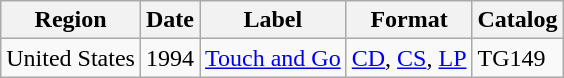<table class="wikitable">
<tr>
<th>Region</th>
<th>Date</th>
<th>Label</th>
<th>Format</th>
<th>Catalog</th>
</tr>
<tr>
<td>United States</td>
<td>1994</td>
<td><a href='#'>Touch and Go</a></td>
<td><a href='#'>CD</a>, <a href='#'>CS</a>, <a href='#'>LP</a></td>
<td>TG149</td>
</tr>
</table>
